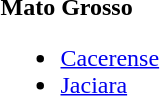<table>
<tr>
<td><strong>Mato Grosso</strong><br><ul><li><a href='#'>Cacerense</a></li><li><a href='#'>Jaciara</a></li></ul></td>
</tr>
</table>
